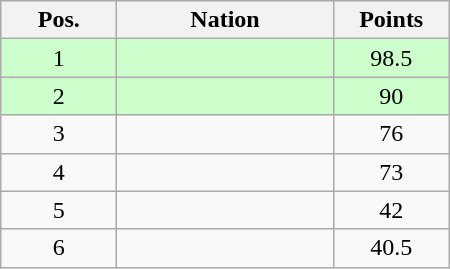<table class="wikitable gauche" cellspacing="1" style="width:300px;">
<tr style="background:#efefef; text-align:center;">
<th style="width:70px;">Pos.</th>
<th>Nation</th>
<th style="width:70px;">Points</th>
</tr>
<tr style="vertical-align:top; text-align:center; background:#ccffcc;">
<td>1</td>
<td style="text-align:left;"></td>
<td>98.5</td>
</tr>
<tr style="vertical-align:top; text-align:center; background:#ccffcc;">
<td>2</td>
<td style="text-align:left;"></td>
<td>90</td>
</tr>
<tr style="vertical-align:top; text-align:center;">
<td>3</td>
<td style="text-align:left;"></td>
<td>76</td>
</tr>
<tr style="vertical-align:top; text-align:center;">
<td>4</td>
<td style="text-align:left;"></td>
<td>73</td>
</tr>
<tr style="vertical-align:top; text-align:center;">
<td>5</td>
<td style="text-align:left;"></td>
<td>42</td>
</tr>
<tr style="vertical-align:top; text-align:center;">
<td>6</td>
<td style="text-align:left;"></td>
<td>40.5</td>
</tr>
</table>
